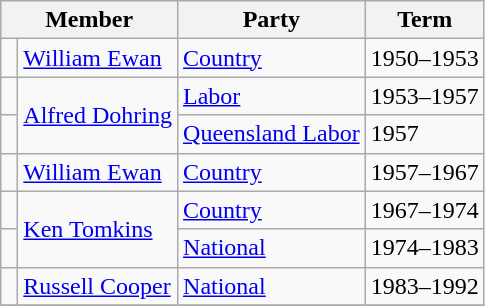<table class="wikitable">
<tr>
<th colspan="2">Member</th>
<th>Party</th>
<th>Term</th>
</tr>
<tr>
<td> </td>
<td><a href='#'>William Ewan</a></td>
<td><a href='#'>Country</a></td>
<td>1950–1953</td>
</tr>
<tr>
<td></td>
<td rowspan=2><a href='#'>Alfred Dohring</a></td>
<td><a href='#'>Labor</a></td>
<td>1953–1957</td>
</tr>
<tr>
<td></td>
<td><a href='#'>Queensland Labor</a></td>
<td>1957</td>
</tr>
<tr>
<td></td>
<td><a href='#'>William Ewan</a></td>
<td><a href='#'>Country</a></td>
<td>1957–1967</td>
</tr>
<tr>
<td></td>
<td rowspan=2><a href='#'>Ken Tomkins</a></td>
<td><a href='#'>Country</a></td>
<td>1967–1974</td>
</tr>
<tr>
<td></td>
<td><a href='#'>National</a></td>
<td>1974–1983</td>
</tr>
<tr>
<td></td>
<td><a href='#'>Russell Cooper</a></td>
<td><a href='#'>National</a></td>
<td>1983–1992</td>
</tr>
<tr>
</tr>
</table>
